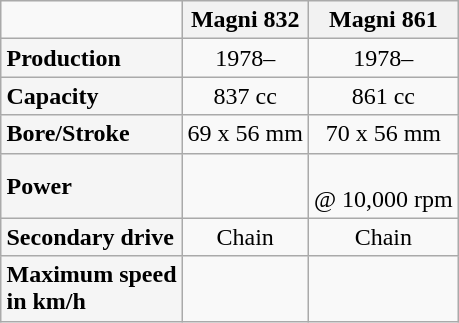<table class="wikitable" style="float: right;">
<tr>
<td></td>
<th>Magni 832</th>
<th>Magni 861</th>
</tr>
<tr align="center">
<td align="left" style="background:#F5F5F5"><strong>Production</strong></td>
<td>1978–</td>
<td>1978–</td>
</tr>
<tr align="center">
<td align="left" style="background:#F5F5F5"><strong>Capacity</strong></td>
<td>837 cc</td>
<td>861 cc</td>
</tr>
<tr align="center">
<td align="left" style="background:#F5F5F5"><strong>Bore/Stroke</strong></td>
<td>69 x 56 mm</td>
<td>70 x 56 mm</td>
</tr>
<tr align="center">
<td align="left" style="background:#F5F5F5"><strong>Power</strong></td>
<td></td>
<td><br>@ 10,000 rpm</td>
</tr>
<tr align="center">
<td align="left" style="background:#F5F5F5"><strong>Secondary drive</strong></td>
<td>Chain</td>
<td>Chain</td>
</tr>
<tr align="center">
<td align="left" style="background:#F5F5F5"><strong>Maximum speed</strong><br><strong>in km/h</strong></td>
<td></td>
<td></td>
</tr>
</table>
